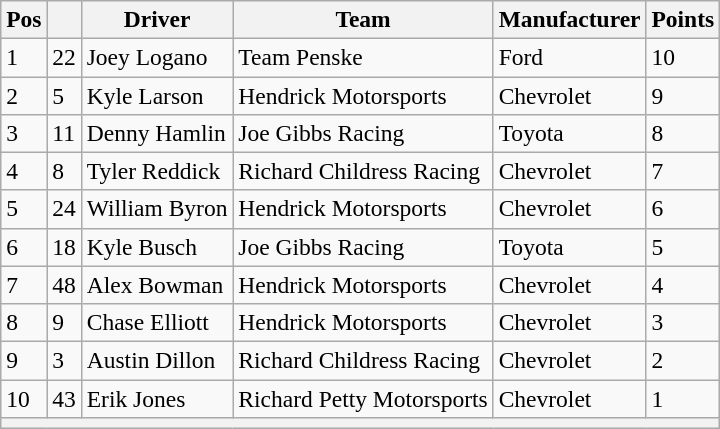<table class="wikitable" style="font-size:98%">
<tr>
<th>Pos</th>
<th></th>
<th>Driver</th>
<th>Team</th>
<th>Manufacturer</th>
<th>Points</th>
</tr>
<tr>
<td>1</td>
<td>22</td>
<td>Joey Logano</td>
<td>Team Penske</td>
<td>Ford</td>
<td>10</td>
</tr>
<tr>
<td>2</td>
<td>5</td>
<td>Kyle Larson</td>
<td>Hendrick Motorsports</td>
<td>Chevrolet</td>
<td>9</td>
</tr>
<tr>
<td>3</td>
<td>11</td>
<td>Denny Hamlin</td>
<td>Joe Gibbs Racing</td>
<td>Toyota</td>
<td>8</td>
</tr>
<tr>
<td>4</td>
<td>8</td>
<td>Tyler Reddick</td>
<td>Richard Childress Racing</td>
<td>Chevrolet</td>
<td>7</td>
</tr>
<tr>
<td>5</td>
<td>24</td>
<td>William Byron</td>
<td>Hendrick Motorsports</td>
<td>Chevrolet</td>
<td>6</td>
</tr>
<tr>
<td>6</td>
<td>18</td>
<td>Kyle Busch</td>
<td>Joe Gibbs Racing</td>
<td>Toyota</td>
<td>5</td>
</tr>
<tr>
<td>7</td>
<td>48</td>
<td>Alex Bowman</td>
<td>Hendrick Motorsports</td>
<td>Chevrolet</td>
<td>4</td>
</tr>
<tr>
<td>8</td>
<td>9</td>
<td>Chase Elliott</td>
<td>Hendrick Motorsports</td>
<td>Chevrolet</td>
<td>3</td>
</tr>
<tr>
<td>9</td>
<td>3</td>
<td>Austin Dillon</td>
<td>Richard Childress Racing</td>
<td>Chevrolet</td>
<td>2</td>
</tr>
<tr>
<td>10</td>
<td>43</td>
<td>Erik Jones</td>
<td>Richard Petty Motorsports</td>
<td>Chevrolet</td>
<td>1</td>
</tr>
<tr>
<th colspan="6"></th>
</tr>
</table>
